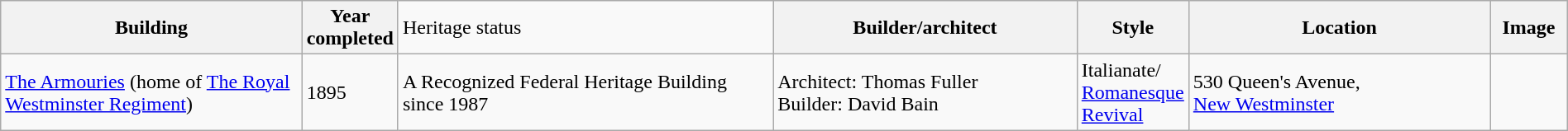<table class="wikitable" style="margin:1em auto;">
<tr>
<th width=20%>Building</th>
<th width=5%>Year completed</th>
<td width=25%>Heritage status</td>
<th width=20%>Builder/architect</th>
<th width=5%>Style</th>
<th width=20%>Location</th>
<th width=5%>Image</th>
</tr>
<tr>
<td><a href='#'>The Armouries</a> (home of <a href='#'>The Royal Westminster Regiment</a>)</td>
<td>1895</td>
<td>A Recognized Federal Heritage Building since 1987</td>
<td>Architect: Thomas Fuller<br> Builder: David Bain</td>
<td>Italianate/<br><a href='#'>Romanesque Revival</a></td>
<td>530 Queen's Avenue,<br><a href='#'>New Westminster</a></td>
<td></td>
</tr>
</table>
